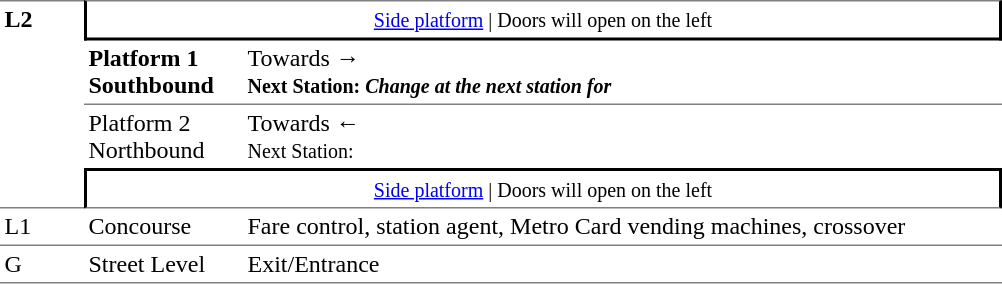<table table border=0 cellspacing=0 cellpadding=3>
<tr>
<td style="border-top:solid 1px grey;border-bottom:solid 1px grey;" width=50 rowspan=4 valign=top><strong>L2</strong></td>
<td style="border-top:solid 1px grey;border-right:solid 2px black;border-left:solid 2px black;border-bottom:solid 2px black;text-align:center;" colspan=2><small><a href='#'>Side platform</a> | Doors will open on the left </small></td>
</tr>
<tr>
<td style="border-bottom:solid 1px grey;" width=100><span><strong>Platform 1</strong><br><strong>Southbound</strong></span></td>
<td style="border-bottom:solid 1px grey;" width=500>Towards → <br><small><strong>Next Station:</strong> </small> <small><strong><em>Change at the next station for <strong><em></small></td>
</tr>
<tr>
<td><span></strong>Platform 2<strong><br></strong>Northbound<strong></span></td>
<td><span></span>Towards ← <br><small></strong>Next Station:<strong> </small></td>
</tr>
<tr>
<td style="border-top:solid 2px black;border-right:solid 2px black;border-left:solid 2px black;border-bottom:solid 1px grey;text-align:center;" colspan=2><small><a href='#'>Side platform</a> | Doors will open on the left </small></td>
</tr>
<tr>
<td valign=top></strong>L1<strong></td>
<td valign=top>Concourse</td>
<td valign=top>Fare control, station agent, Metro Card vending machines, crossover</td>
</tr>
<tr>
<td style="border-bottom:solid 1px grey;border-top:solid 1px grey;" width=50 valign=top></strong>G<strong></td>
<td style="border-top:solid 1px grey;border-bottom:solid 1px grey;" width=100 valign=top>Street Level</td>
<td style="border-top:solid 1px grey;border-bottom:solid 1px grey;" width=500 valign=top>Exit/Entrance</td>
</tr>
</table>
